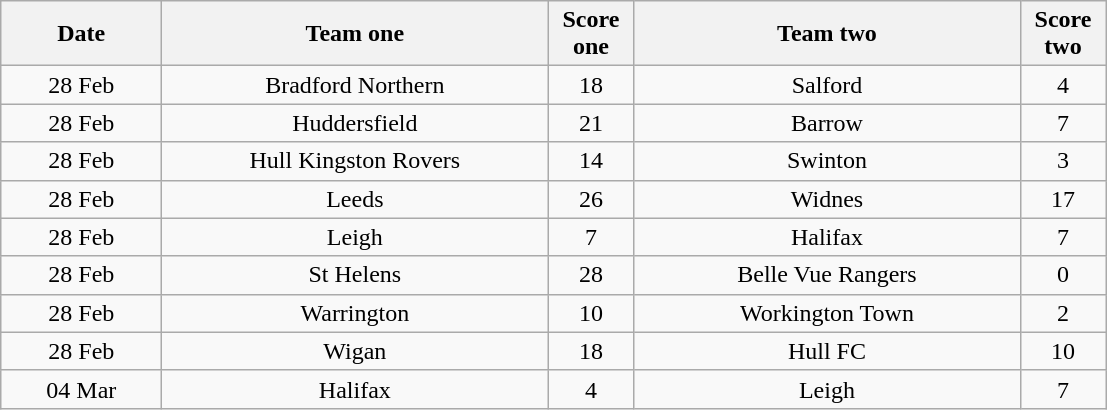<table class="wikitable" style="text-align: center">
<tr>
<th width=100>Date</th>
<th width=250>Team one</th>
<th width=50>Score one</th>
<th width=250>Team two</th>
<th width=50>Score two</th>
</tr>
<tr>
<td>28 Feb</td>
<td>Bradford Northern</td>
<td>18</td>
<td>Salford</td>
<td>4</td>
</tr>
<tr>
<td>28 Feb</td>
<td>Huddersfield</td>
<td>21</td>
<td>Barrow</td>
<td>7</td>
</tr>
<tr>
<td>28 Feb</td>
<td>Hull Kingston Rovers</td>
<td>14</td>
<td>Swinton</td>
<td>3</td>
</tr>
<tr>
<td>28 Feb</td>
<td>Leeds</td>
<td>26</td>
<td>Widnes</td>
<td>17</td>
</tr>
<tr>
<td>28 Feb</td>
<td>Leigh</td>
<td>7</td>
<td>Halifax</td>
<td>7</td>
</tr>
<tr>
<td>28 Feb</td>
<td>St Helens</td>
<td>28</td>
<td>Belle Vue Rangers</td>
<td>0</td>
</tr>
<tr>
<td>28 Feb</td>
<td>Warrington</td>
<td>10</td>
<td>Workington Town</td>
<td>2</td>
</tr>
<tr>
<td>28 Feb</td>
<td>Wigan</td>
<td>18</td>
<td>Hull FC</td>
<td>10</td>
</tr>
<tr>
<td>04 Mar</td>
<td>Halifax</td>
<td>4</td>
<td>Leigh</td>
<td>7</td>
</tr>
</table>
